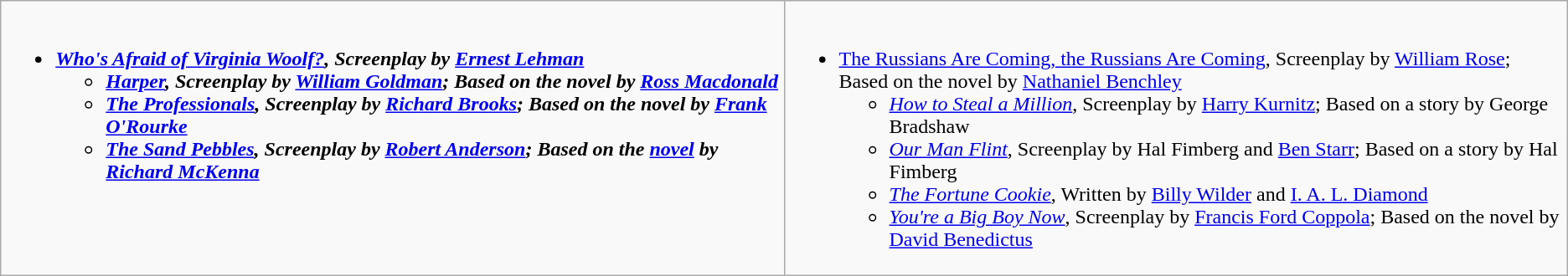<table class="wikitable">
<tr>
<td valign="top" width="50%"><br><ul><li><strong><em><a href='#'>Who's Afraid of Virginia Woolf?</a><em>, Screenplay by <a href='#'>Ernest Lehman</a><strong><ul><li></em><a href='#'>Harper</a><em>, Screenplay by <a href='#'>William Goldman</a>; Based on the novel by <a href='#'>Ross Macdonald</a></li><li></em><a href='#'>The Professionals</a><em>, Screenplay by <a href='#'>Richard Brooks</a>; Based on the novel by <a href='#'>Frank O'Rourke</a></li><li></em><a href='#'>The Sand Pebbles</a><em>, Screenplay by <a href='#'>Robert Anderson</a>; Based on the <a href='#'>novel</a> by <a href='#'>Richard McKenna</a></li></ul></li></ul></td>
<td valign="top"><br><ul><li></em></strong><a href='#'>The Russians Are Coming, the Russians Are Coming</a></em>, Screenplay by <a href='#'>William Rose</a>; Based on the novel by <a href='#'>Nathaniel Benchley</a></strong><ul><li><em><a href='#'>How to Steal a Million</a></em>, Screenplay by <a href='#'>Harry Kurnitz</a>; Based on a story by George Bradshaw</li><li><em><a href='#'>Our Man Flint</a></em>, Screenplay by Hal Fimberg and <a href='#'>Ben Starr</a>; Based on a story by Hal Fimberg</li><li><em><a href='#'>The Fortune Cookie</a></em>, Written by <a href='#'>Billy Wilder</a> and <a href='#'>I. A. L. Diamond</a></li><li><em><a href='#'>You're a Big Boy Now</a></em>, Screenplay by <a href='#'>Francis Ford Coppola</a>; Based on the novel by <a href='#'>David Benedictus</a></li></ul></li></ul></td>
</tr>
</table>
